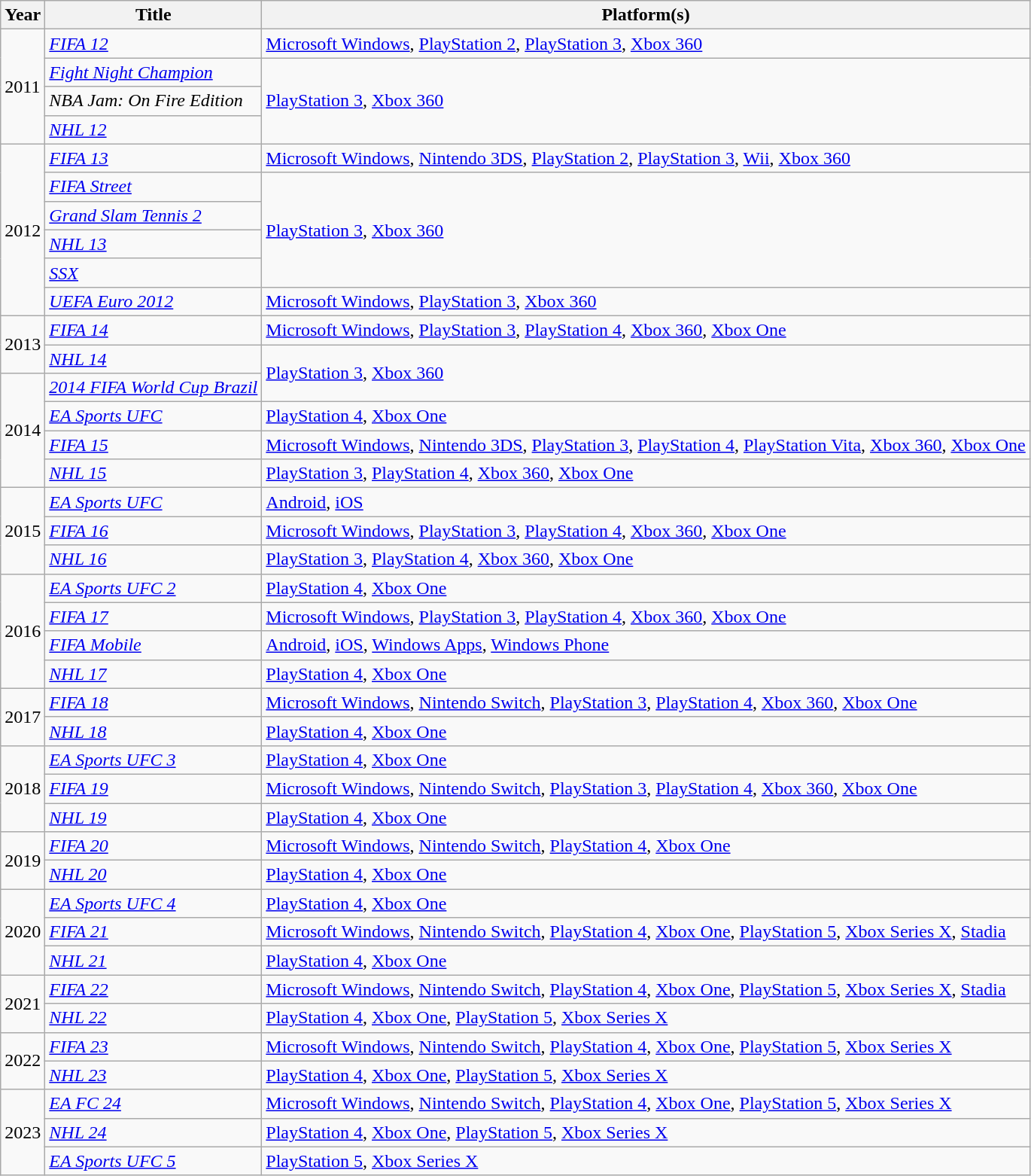<table class="wikitable sortable">
<tr>
<th>Year</th>
<th>Title</th>
<th>Platform(s)</th>
</tr>
<tr>
<td rowspan="4">2011</td>
<td><em><a href='#'>FIFA 12</a></em></td>
<td><a href='#'>Microsoft Windows</a>, <a href='#'>PlayStation 2</a>, <a href='#'>PlayStation 3</a>, <a href='#'>Xbox 360</a></td>
</tr>
<tr>
<td><em><a href='#'>Fight Night Champion</a></em></td>
<td rowspan="3"><a href='#'>PlayStation 3</a>, <a href='#'>Xbox 360</a></td>
</tr>
<tr>
<td><em>NBA Jam: On Fire Edition</em></td>
</tr>
<tr>
<td><em><a href='#'>NHL 12</a></em></td>
</tr>
<tr>
<td rowspan="6">2012</td>
<td><em><a href='#'>FIFA 13</a></em></td>
<td><a href='#'>Microsoft Windows</a>, <a href='#'>Nintendo 3DS</a>, <a href='#'>PlayStation 2</a>, <a href='#'>PlayStation 3</a>, <a href='#'>Wii</a>, <a href='#'>Xbox 360</a></td>
</tr>
<tr>
<td><em><a href='#'>FIFA Street</a></em></td>
<td rowspan="4"><a href='#'>PlayStation 3</a>, <a href='#'>Xbox 360</a></td>
</tr>
<tr>
<td><em><a href='#'>Grand Slam Tennis 2</a></em></td>
</tr>
<tr>
<td><em><a href='#'>NHL 13</a></em></td>
</tr>
<tr>
<td><em><a href='#'>SSX</a></em></td>
</tr>
<tr>
<td><em><a href='#'>UEFA Euro 2012</a></em></td>
<td><a href='#'>Microsoft Windows</a>, <a href='#'>PlayStation 3</a>, <a href='#'>Xbox 360</a></td>
</tr>
<tr>
<td rowspan="2">2013</td>
<td><em><a href='#'>FIFA 14</a></em></td>
<td><a href='#'>Microsoft Windows</a>, <a href='#'>PlayStation 3</a>, <a href='#'>PlayStation 4</a>, <a href='#'>Xbox 360</a>, <a href='#'>Xbox One</a></td>
</tr>
<tr>
<td><em><a href='#'>NHL 14</a></em></td>
<td rowspan="2"><a href='#'>PlayStation 3</a>, <a href='#'>Xbox 360</a></td>
</tr>
<tr>
<td rowspan="4">2014</td>
<td><em><a href='#'>2014 FIFA World Cup Brazil</a></em></td>
</tr>
<tr>
<td><em><a href='#'>EA Sports UFC</a></em></td>
<td><a href='#'>PlayStation 4</a>, <a href='#'>Xbox One</a></td>
</tr>
<tr>
<td><em><a href='#'>FIFA 15</a></em></td>
<td><a href='#'>Microsoft Windows</a>, <a href='#'>Nintendo 3DS</a>, <a href='#'>PlayStation 3</a>, <a href='#'>PlayStation 4</a>, <a href='#'>PlayStation Vita</a>, <a href='#'>Xbox 360</a>, <a href='#'>Xbox One</a></td>
</tr>
<tr>
<td><em><a href='#'>NHL 15</a></em></td>
<td><a href='#'>PlayStation 3</a>, <a href='#'>PlayStation 4</a>, <a href='#'>Xbox 360</a>, <a href='#'>Xbox One</a></td>
</tr>
<tr>
<td rowspan="3">2015</td>
<td><em><a href='#'>EA Sports UFC</a></em></td>
<td><a href='#'>Android</a>, <a href='#'>iOS</a></td>
</tr>
<tr>
<td><em><a href='#'>FIFA 16</a></em></td>
<td><a href='#'>Microsoft Windows</a>, <a href='#'>PlayStation 3</a>, <a href='#'>PlayStation 4</a>, <a href='#'>Xbox 360</a>, <a href='#'>Xbox One</a></td>
</tr>
<tr>
<td><em><a href='#'>NHL 16</a></em></td>
<td><a href='#'>PlayStation 3</a>, <a href='#'>PlayStation 4</a>, <a href='#'>Xbox 360</a>, <a href='#'>Xbox One</a></td>
</tr>
<tr>
<td rowspan="4">2016</td>
<td><em><a href='#'>EA Sports UFC 2</a></em></td>
<td><a href='#'>PlayStation 4</a>, <a href='#'>Xbox One</a></td>
</tr>
<tr>
<td><em><a href='#'>FIFA 17</a></em></td>
<td><a href='#'>Microsoft Windows</a>, <a href='#'>PlayStation 3</a>, <a href='#'>PlayStation 4</a>, <a href='#'>Xbox 360</a>, <a href='#'>Xbox One</a></td>
</tr>
<tr>
<td><em><a href='#'>FIFA Mobile</a></em></td>
<td><a href='#'>Android</a>, <a href='#'>iOS</a>, <a href='#'>Windows Apps</a>, <a href='#'>Windows Phone</a></td>
</tr>
<tr>
<td><em><a href='#'>NHL 17</a></em></td>
<td><a href='#'>PlayStation 4</a>, <a href='#'>Xbox One</a></td>
</tr>
<tr>
<td rowspan="2">2017</td>
<td><em><a href='#'>FIFA 18</a></em></td>
<td><a href='#'>Microsoft Windows</a>, <a href='#'>Nintendo Switch</a>, <a href='#'>PlayStation 3</a>, <a href='#'>PlayStation 4</a>, <a href='#'>Xbox 360</a>, <a href='#'>Xbox One</a></td>
</tr>
<tr>
<td><em><a href='#'>NHL 18</a></em></td>
<td><a href='#'>PlayStation 4</a>, <a href='#'>Xbox One</a></td>
</tr>
<tr>
<td rowspan="3">2018</td>
<td><em><a href='#'>EA Sports UFC 3</a></em></td>
<td><a href='#'>PlayStation 4</a>, <a href='#'>Xbox One</a></td>
</tr>
<tr>
<td><em><a href='#'>FIFA 19</a></em></td>
<td><a href='#'>Microsoft Windows</a>, <a href='#'>Nintendo Switch</a>, <a href='#'>PlayStation 3</a>, <a href='#'>PlayStation 4</a>, <a href='#'>Xbox 360</a>, <a href='#'>Xbox One</a></td>
</tr>
<tr>
<td><em><a href='#'>NHL 19</a></em></td>
<td><a href='#'>PlayStation 4</a>, <a href='#'>Xbox One</a></td>
</tr>
<tr>
<td rowspan="2">2019</td>
<td><em><a href='#'>FIFA 20</a></em></td>
<td><a href='#'>Microsoft Windows</a>, <a href='#'>Nintendo Switch</a>, <a href='#'>PlayStation 4</a>, <a href='#'>Xbox One</a></td>
</tr>
<tr>
<td><em><a href='#'>NHL 20</a></em></td>
<td><a href='#'>PlayStation 4</a>, <a href='#'>Xbox One</a></td>
</tr>
<tr>
<td rowspan="3">2020</td>
<td><em><a href='#'>EA Sports UFC 4</a></em></td>
<td><a href='#'>PlayStation 4</a>, <a href='#'>Xbox One</a></td>
</tr>
<tr>
<td><em><a href='#'>FIFA 21</a></em></td>
<td><a href='#'>Microsoft Windows</a>, <a href='#'>Nintendo Switch</a>, <a href='#'>PlayStation 4</a>, <a href='#'>Xbox One</a>, <a href='#'>PlayStation 5</a>, <a href='#'>Xbox Series X</a>, <a href='#'>Stadia</a></td>
</tr>
<tr>
<td><em><a href='#'>NHL 21</a></em></td>
<td><a href='#'>PlayStation 4</a>, <a href='#'>Xbox One</a></td>
</tr>
<tr>
<td rowspan="2">2021</td>
<td><em><a href='#'>FIFA 22</a></em></td>
<td><a href='#'>Microsoft Windows</a>, <a href='#'>Nintendo Switch</a>, <a href='#'>PlayStation 4</a>, <a href='#'>Xbox One</a>, <a href='#'>PlayStation 5</a>, <a href='#'>Xbox Series X</a>, <a href='#'>Stadia</a></td>
</tr>
<tr>
<td><em><a href='#'>NHL 22</a></em></td>
<td><a href='#'>PlayStation 4</a>, <a href='#'>Xbox One</a>, <a href='#'>PlayStation 5</a>, <a href='#'>Xbox Series X</a></td>
</tr>
<tr>
<td rowspan="2">2022</td>
<td><em><a href='#'>FIFA 23</a></em></td>
<td><a href='#'>Microsoft Windows</a>, <a href='#'>Nintendo Switch</a>, <a href='#'>PlayStation 4</a>, <a href='#'>Xbox One</a>, <a href='#'>PlayStation 5</a>, <a href='#'>Xbox Series X</a></td>
</tr>
<tr>
<td><em><a href='#'>NHL 23</a></em></td>
<td><a href='#'>PlayStation 4</a>, <a href='#'>Xbox One</a>, <a href='#'>PlayStation 5</a>, <a href='#'>Xbox Series X</a></td>
</tr>
<tr>
<td rowspan="3">2023</td>
<td><em><a href='#'>EA FC 24</a></em></td>
<td><a href='#'>Microsoft Windows</a>, <a href='#'>Nintendo Switch</a>, <a href='#'>PlayStation 4</a>, <a href='#'>Xbox One</a>, <a href='#'>PlayStation 5</a>, <a href='#'>Xbox Series X</a></td>
</tr>
<tr>
<td><em><a href='#'>NHL 24</a></em></td>
<td><a href='#'>PlayStation 4</a>, <a href='#'>Xbox One</a>, <a href='#'>PlayStation 5</a>, <a href='#'>Xbox Series X</a></td>
</tr>
<tr>
<td><em><a href='#'>EA Sports UFC 5</a></em></td>
<td><a href='#'>PlayStation 5</a>, <a href='#'>Xbox Series X</a></td>
</tr>
</table>
